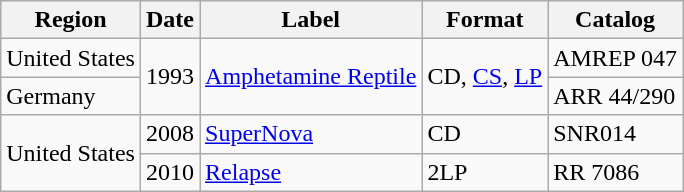<table class="wikitable">
<tr>
<th>Region</th>
<th>Date</th>
<th>Label</th>
<th>Format</th>
<th>Catalog</th>
</tr>
<tr>
<td>United States</td>
<td rowspan="2">1993</td>
<td rowspan="2"><a href='#'>Amphetamine Reptile</a></td>
<td rowspan="2">CD, <a href='#'>CS</a>, <a href='#'>LP</a></td>
<td>AMREP 047</td>
</tr>
<tr>
<td>Germany</td>
<td>ARR 44/290</td>
</tr>
<tr>
<td rowspan="2">United States</td>
<td>2008</td>
<td><a href='#'>SuperNova</a></td>
<td>CD</td>
<td>SNR014</td>
</tr>
<tr>
<td>2010</td>
<td><a href='#'>Relapse</a></td>
<td>2LP</td>
<td>RR 7086</td>
</tr>
</table>
